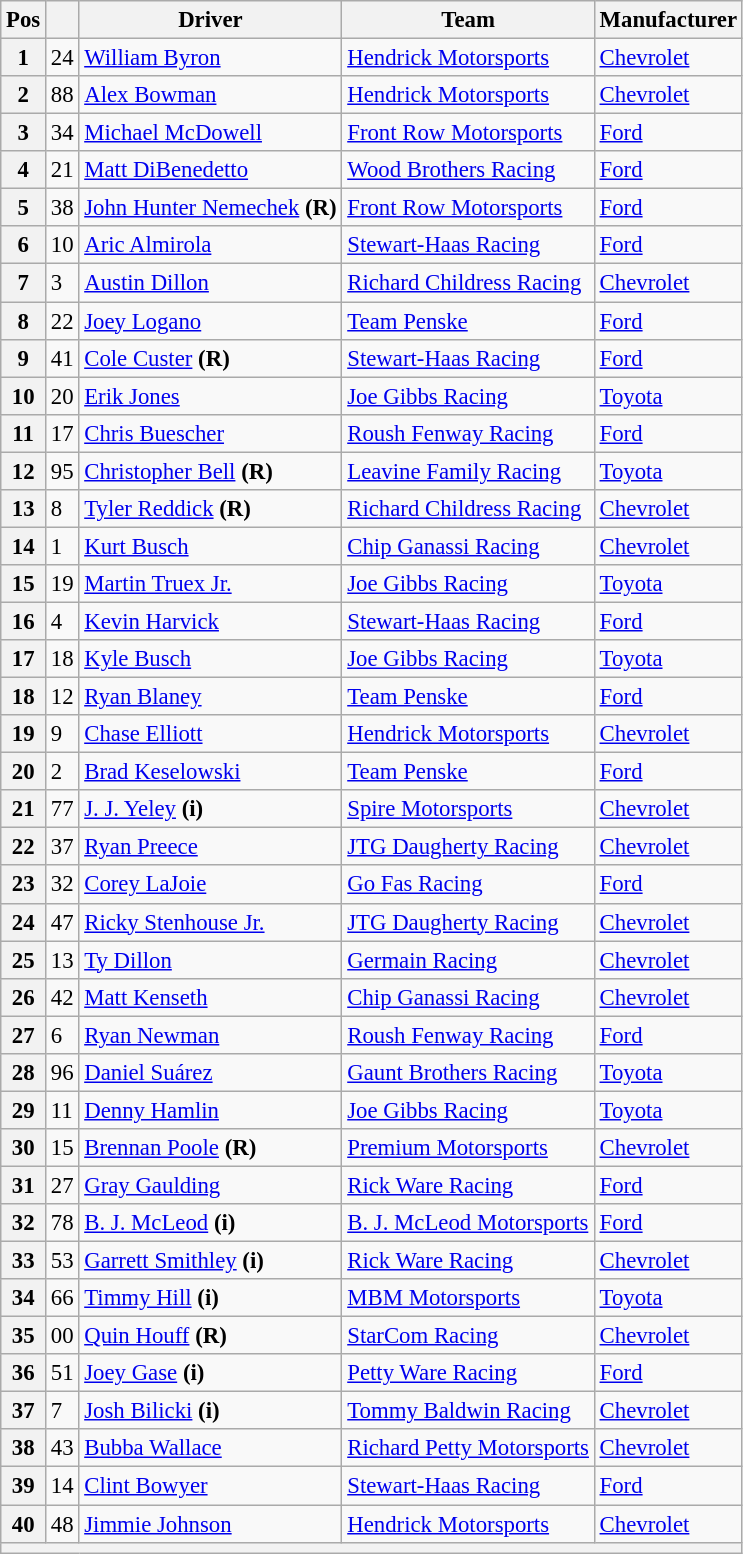<table class="wikitable" style="font-size:95%">
<tr>
<th>Pos</th>
<th></th>
<th>Driver</th>
<th>Team</th>
<th>Manufacturer</th>
</tr>
<tr>
<th>1</th>
<td>24</td>
<td><a href='#'>William Byron</a></td>
<td><a href='#'>Hendrick Motorsports</a></td>
<td><a href='#'>Chevrolet</a></td>
</tr>
<tr>
<th>2</th>
<td>88</td>
<td><a href='#'>Alex Bowman</a></td>
<td><a href='#'>Hendrick Motorsports</a></td>
<td><a href='#'>Chevrolet</a></td>
</tr>
<tr>
<th>3</th>
<td>34</td>
<td><a href='#'>Michael McDowell</a></td>
<td><a href='#'>Front Row Motorsports</a></td>
<td><a href='#'>Ford</a></td>
</tr>
<tr>
<th>4</th>
<td>21</td>
<td><a href='#'>Matt DiBenedetto</a></td>
<td><a href='#'>Wood Brothers Racing</a></td>
<td><a href='#'>Ford</a></td>
</tr>
<tr>
<th>5</th>
<td>38</td>
<td><a href='#'>John Hunter Nemechek</a> <strong>(R)</strong></td>
<td><a href='#'>Front Row Motorsports</a></td>
<td><a href='#'>Ford</a></td>
</tr>
<tr>
<th>6</th>
<td>10</td>
<td><a href='#'>Aric Almirola</a></td>
<td><a href='#'>Stewart-Haas Racing</a></td>
<td><a href='#'>Ford</a></td>
</tr>
<tr>
<th>7</th>
<td>3</td>
<td><a href='#'>Austin Dillon</a></td>
<td><a href='#'>Richard Childress Racing</a></td>
<td><a href='#'>Chevrolet</a></td>
</tr>
<tr>
<th>8</th>
<td>22</td>
<td><a href='#'>Joey Logano</a></td>
<td><a href='#'>Team Penske</a></td>
<td><a href='#'>Ford</a></td>
</tr>
<tr>
<th>9</th>
<td>41</td>
<td><a href='#'>Cole Custer</a> <strong>(R)</strong></td>
<td><a href='#'>Stewart-Haas Racing</a></td>
<td><a href='#'>Ford</a></td>
</tr>
<tr>
<th>10</th>
<td>20</td>
<td><a href='#'>Erik Jones</a></td>
<td><a href='#'>Joe Gibbs Racing</a></td>
<td><a href='#'>Toyota</a></td>
</tr>
<tr>
<th>11</th>
<td>17</td>
<td><a href='#'>Chris Buescher</a></td>
<td><a href='#'>Roush Fenway Racing</a></td>
<td><a href='#'>Ford</a></td>
</tr>
<tr>
<th>12</th>
<td>95</td>
<td><a href='#'>Christopher Bell</a> <strong>(R)</strong></td>
<td><a href='#'>Leavine Family Racing</a></td>
<td><a href='#'>Toyota</a></td>
</tr>
<tr>
<th>13</th>
<td>8</td>
<td><a href='#'>Tyler Reddick</a> <strong>(R)</strong></td>
<td><a href='#'>Richard Childress Racing</a></td>
<td><a href='#'>Chevrolet</a></td>
</tr>
<tr>
<th>14</th>
<td>1</td>
<td><a href='#'>Kurt Busch</a></td>
<td><a href='#'>Chip Ganassi Racing</a></td>
<td><a href='#'>Chevrolet</a></td>
</tr>
<tr>
<th>15</th>
<td>19</td>
<td><a href='#'>Martin Truex Jr.</a></td>
<td><a href='#'>Joe Gibbs Racing</a></td>
<td><a href='#'>Toyota</a></td>
</tr>
<tr>
<th>16</th>
<td>4</td>
<td><a href='#'>Kevin Harvick</a></td>
<td><a href='#'>Stewart-Haas Racing</a></td>
<td><a href='#'>Ford</a></td>
</tr>
<tr>
<th>17</th>
<td>18</td>
<td><a href='#'>Kyle Busch</a></td>
<td><a href='#'>Joe Gibbs Racing</a></td>
<td><a href='#'>Toyota</a></td>
</tr>
<tr>
<th>18</th>
<td>12</td>
<td><a href='#'>Ryan Blaney</a></td>
<td><a href='#'>Team Penske</a></td>
<td><a href='#'>Ford</a></td>
</tr>
<tr>
<th>19</th>
<td>9</td>
<td><a href='#'>Chase Elliott</a></td>
<td><a href='#'>Hendrick Motorsports</a></td>
<td><a href='#'>Chevrolet</a></td>
</tr>
<tr>
<th>20</th>
<td>2</td>
<td><a href='#'>Brad Keselowski</a></td>
<td><a href='#'>Team Penske</a></td>
<td><a href='#'>Ford</a></td>
</tr>
<tr>
<th>21</th>
<td>77</td>
<td><a href='#'>J. J. Yeley</a> <strong>(i)</strong></td>
<td><a href='#'>Spire Motorsports</a></td>
<td><a href='#'>Chevrolet</a></td>
</tr>
<tr>
<th>22</th>
<td>37</td>
<td><a href='#'>Ryan Preece</a></td>
<td><a href='#'>JTG Daugherty Racing</a></td>
<td><a href='#'>Chevrolet</a></td>
</tr>
<tr>
<th>23</th>
<td>32</td>
<td><a href='#'>Corey LaJoie</a></td>
<td><a href='#'>Go Fas Racing</a></td>
<td><a href='#'>Ford</a></td>
</tr>
<tr>
<th>24</th>
<td>47</td>
<td><a href='#'>Ricky Stenhouse Jr.</a></td>
<td><a href='#'>JTG Daugherty Racing</a></td>
<td><a href='#'>Chevrolet</a></td>
</tr>
<tr>
<th>25</th>
<td>13</td>
<td><a href='#'>Ty Dillon</a></td>
<td><a href='#'>Germain Racing</a></td>
<td><a href='#'>Chevrolet</a></td>
</tr>
<tr>
<th>26</th>
<td>42</td>
<td><a href='#'>Matt Kenseth</a></td>
<td><a href='#'>Chip Ganassi Racing</a></td>
<td><a href='#'>Chevrolet</a></td>
</tr>
<tr>
<th>27</th>
<td>6</td>
<td><a href='#'>Ryan Newman</a></td>
<td><a href='#'>Roush Fenway Racing</a></td>
<td><a href='#'>Ford</a></td>
</tr>
<tr>
<th>28</th>
<td>96</td>
<td><a href='#'>Daniel Suárez</a></td>
<td><a href='#'>Gaunt Brothers Racing</a></td>
<td><a href='#'>Toyota</a></td>
</tr>
<tr>
<th>29</th>
<td>11</td>
<td><a href='#'>Denny Hamlin</a></td>
<td><a href='#'>Joe Gibbs Racing</a></td>
<td><a href='#'>Toyota</a></td>
</tr>
<tr>
<th>30</th>
<td>15</td>
<td><a href='#'>Brennan Poole</a> <strong>(R)</strong></td>
<td><a href='#'>Premium Motorsports</a></td>
<td><a href='#'>Chevrolet</a></td>
</tr>
<tr>
<th>31</th>
<td>27</td>
<td><a href='#'>Gray Gaulding</a></td>
<td><a href='#'>Rick Ware Racing</a></td>
<td><a href='#'>Ford</a></td>
</tr>
<tr>
<th>32</th>
<td>78</td>
<td><a href='#'>B. J. McLeod</a> <strong>(i)</strong></td>
<td><a href='#'>B. J. McLeod Motorsports</a></td>
<td><a href='#'>Ford</a></td>
</tr>
<tr>
<th>33</th>
<td>53</td>
<td><a href='#'>Garrett Smithley</a> <strong>(i)</strong></td>
<td><a href='#'>Rick Ware Racing</a></td>
<td><a href='#'>Chevrolet</a></td>
</tr>
<tr>
<th>34</th>
<td>66</td>
<td><a href='#'>Timmy Hill</a> <strong>(i)</strong></td>
<td><a href='#'>MBM Motorsports</a></td>
<td><a href='#'>Toyota</a></td>
</tr>
<tr>
<th>35</th>
<td>00</td>
<td><a href='#'>Quin Houff</a> <strong>(R)</strong></td>
<td><a href='#'>StarCom Racing</a></td>
<td><a href='#'>Chevrolet</a></td>
</tr>
<tr>
<th>36</th>
<td>51</td>
<td><a href='#'>Joey Gase</a> <strong>(i)</strong></td>
<td><a href='#'>Petty Ware Racing</a></td>
<td><a href='#'>Ford</a></td>
</tr>
<tr>
<th>37</th>
<td>7</td>
<td><a href='#'>Josh Bilicki</a> <strong>(i)</strong></td>
<td><a href='#'>Tommy Baldwin Racing</a></td>
<td><a href='#'>Chevrolet</a></td>
</tr>
<tr>
<th>38</th>
<td>43</td>
<td><a href='#'>Bubba Wallace</a></td>
<td><a href='#'>Richard Petty Motorsports</a></td>
<td><a href='#'>Chevrolet</a></td>
</tr>
<tr>
<th>39</th>
<td>14</td>
<td><a href='#'>Clint Bowyer</a></td>
<td><a href='#'>Stewart-Haas Racing</a></td>
<td><a href='#'>Ford</a></td>
</tr>
<tr>
<th>40</th>
<td>48</td>
<td><a href='#'>Jimmie Johnson</a></td>
<td><a href='#'>Hendrick Motorsports</a></td>
<td><a href='#'>Chevrolet</a></td>
</tr>
<tr>
<th colspan="7"></th>
</tr>
</table>
